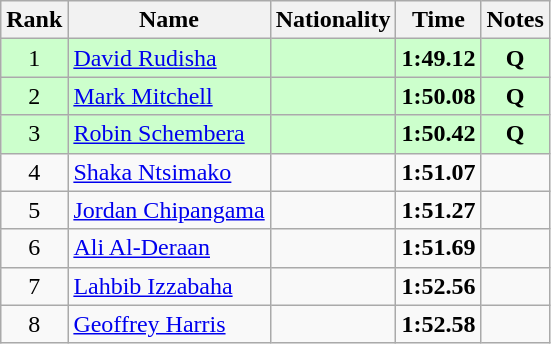<table class="wikitable sortable" style="text-align:center">
<tr>
<th>Rank</th>
<th>Name</th>
<th>Nationality</th>
<th>Time</th>
<th>Notes</th>
</tr>
<tr bgcolor=ccffcc>
<td>1</td>
<td align=left><a href='#'>David Rudisha</a></td>
<td align=left></td>
<td><strong>1:49.12</strong></td>
<td><strong>Q</strong></td>
</tr>
<tr bgcolor=ccffcc>
<td>2</td>
<td align=left><a href='#'>Mark Mitchell</a></td>
<td align=left></td>
<td><strong>1:50.08</strong></td>
<td><strong>Q</strong></td>
</tr>
<tr bgcolor=ccffcc>
<td>3</td>
<td align=left><a href='#'>Robin Schembera</a></td>
<td align=left></td>
<td><strong>1:50.42</strong></td>
<td><strong>Q</strong></td>
</tr>
<tr>
<td>4</td>
<td align=left><a href='#'>Shaka Ntsimako</a></td>
<td align=left></td>
<td><strong>1:51.07</strong></td>
<td></td>
</tr>
<tr>
<td>5</td>
<td align=left><a href='#'>Jordan Chipangama</a></td>
<td align=left></td>
<td><strong>1:51.27</strong></td>
<td></td>
</tr>
<tr>
<td>6</td>
<td align=left><a href='#'>Ali Al-Deraan</a></td>
<td align=left></td>
<td><strong>1:51.69</strong></td>
<td></td>
</tr>
<tr>
<td>7</td>
<td align=left><a href='#'>Lahbib Izzabaha</a></td>
<td align=left></td>
<td><strong>1:52.56</strong></td>
<td></td>
</tr>
<tr>
<td>8</td>
<td align=left><a href='#'>Geoffrey Harris</a></td>
<td align=left></td>
<td><strong>1:52.58</strong></td>
<td></td>
</tr>
</table>
